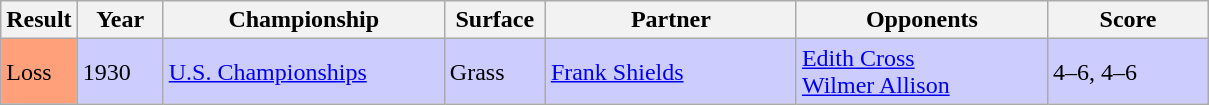<table class="wikitable">
<tr>
<th style="width:40px">Result</th>
<th style="width:50px">Year</th>
<th style="width:180px">Championship</th>
<th style="width:60px">Surface</th>
<th style="width:160px">Partner</th>
<th style="width:160px">Opponents</th>
<th style="width:100px" class="unsortable">Score</th>
</tr>
<tr style="background:#CCCCFF">
<td style="background:#FFA07A">Loss</td>
<td>1930</td>
<td><a href='#'>U.S. Championships</a></td>
<td>Grass</td>
<td> <a href='#'>Frank Shields</a></td>
<td> <a href='#'>Edith Cross</a> <br>  <a href='#'>Wilmer Allison</a></td>
<td>4–6, 4–6</td>
</tr>
</table>
